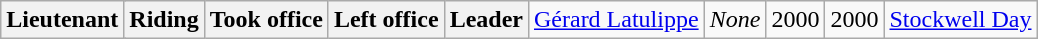<table class="wikitable">
<tr>
<th colspan="2">Lieutenant</th>
<th>Riding</th>
<th>Took office</th>
<th>Left office</th>
<th>Leader<br></th>
<td><a href='#'>Gérard Latulippe</a></td>
<td><em>None</em></td>
<td>2000</td>
<td>2000</td>
<td><a href='#'>Stockwell Day</a></td>
</tr>
</table>
